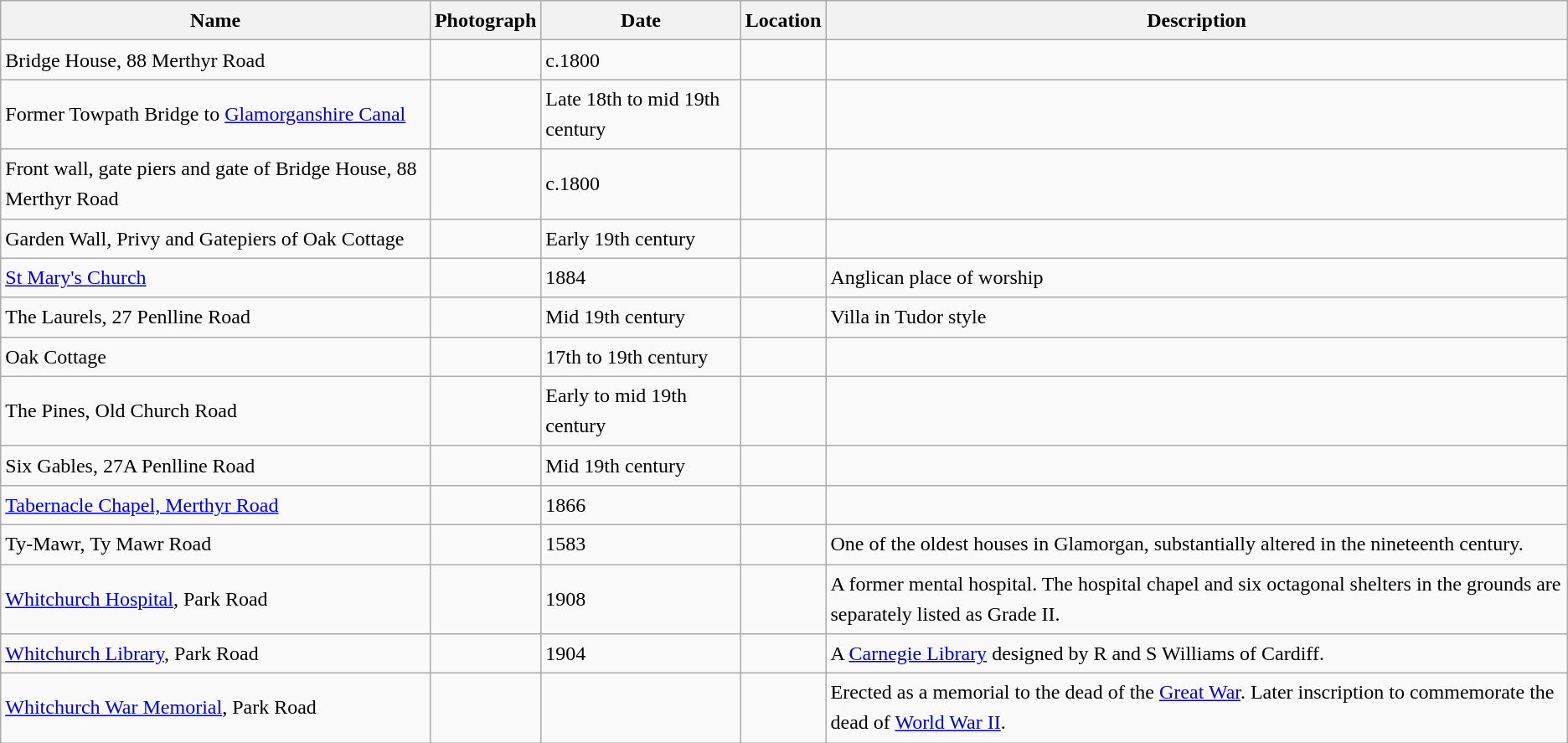<table class="wikitable sortable" style="border:0px;text-align:left;line-height:150%;">
<tr>
<th>Name</th>
<th class="unsortable">Photograph</th>
<th class="unsortable">Date</th>
<th class="unsortable">Location</th>
<th class="unsortable">Description</th>
</tr>
<tr>
<td>Bridge House, 88 Merthyr Road</td>
<td></td>
<td>c.1800</td>
<td></td>
<td></td>
</tr>
<tr>
<td>Former Towpath Bridge to <a href='#'>Glamorganshire Canal</a></td>
<td></td>
<td>Late 18th to mid 19th century</td>
<td><small></small></td>
<td></td>
</tr>
<tr>
<td>Front wall, gate piers and gate of Bridge House, 88 Merthyr Road</td>
<td></td>
<td>c.1800</td>
<td></td>
<td></td>
</tr>
<tr>
<td>Garden Wall, Privy and Gatepiers of Oak Cottage</td>
<td></td>
<td>Early 19th century</td>
<td></td>
<td></td>
</tr>
<tr>
<td><a href='#'>St Mary's Church</a></td>
<td></td>
<td>1884</td>
<td><small></small></td>
<td>Anglican place of worship</td>
</tr>
<tr>
<td>The Laurels, 27 Penlline Road</td>
<td></td>
<td>Mid 19th century</td>
<td></td>
<td>Villa in Tudor style</td>
</tr>
<tr>
<td>Oak Cottage</td>
<td></td>
<td>17th to 19th century</td>
<td></td>
<td></td>
</tr>
<tr>
<td>The Pines, Old Church Road</td>
<td></td>
<td>Early to mid 19th century</td>
<td></td>
<td></td>
</tr>
<tr>
<td>Six Gables, 27A Penlline Road</td>
<td></td>
<td>Mid 19th century</td>
<td></td>
<td></td>
</tr>
<tr>
<td><a href='#'>Tabernacle Chapel, Merthyr Road</a></td>
<td></td>
<td>1866</td>
<td></td>
<td></td>
</tr>
<tr>
<td>Ty-Mawr, Ty Mawr Road</td>
<td></td>
<td>1583</td>
<td><small></small></td>
<td>One of the oldest houses in Glamorgan, substantially altered in the nineteenth century.</td>
</tr>
<tr>
<td><a href='#'>Whitchurch Hospital</a>, Park Road</td>
<td></td>
<td>1908</td>
<td><small></small></td>
<td>A former mental hospital. The hospital chapel and six octagonal shelters in the grounds are separately listed as Grade II.</td>
</tr>
<tr>
<td><a href='#'>Whitchurch Library</a>, Park Road</td>
<td></td>
<td>1904</td>
<td><small></small></td>
<td>A <a href='#'>Carnegie Library</a> designed by R and S Williams of Cardiff.</td>
</tr>
<tr>
<td><a href='#'>Whitchurch War Memorial</a>, Park Road</td>
<td></td>
<td></td>
<td><small></small></td>
<td>Erected as a memorial to the dead of the <a href='#'>Great War</a>. Later inscription to commemorate the dead of <a href='#'>World War II</a>.</td>
</tr>
<tr>
</tr>
</table>
